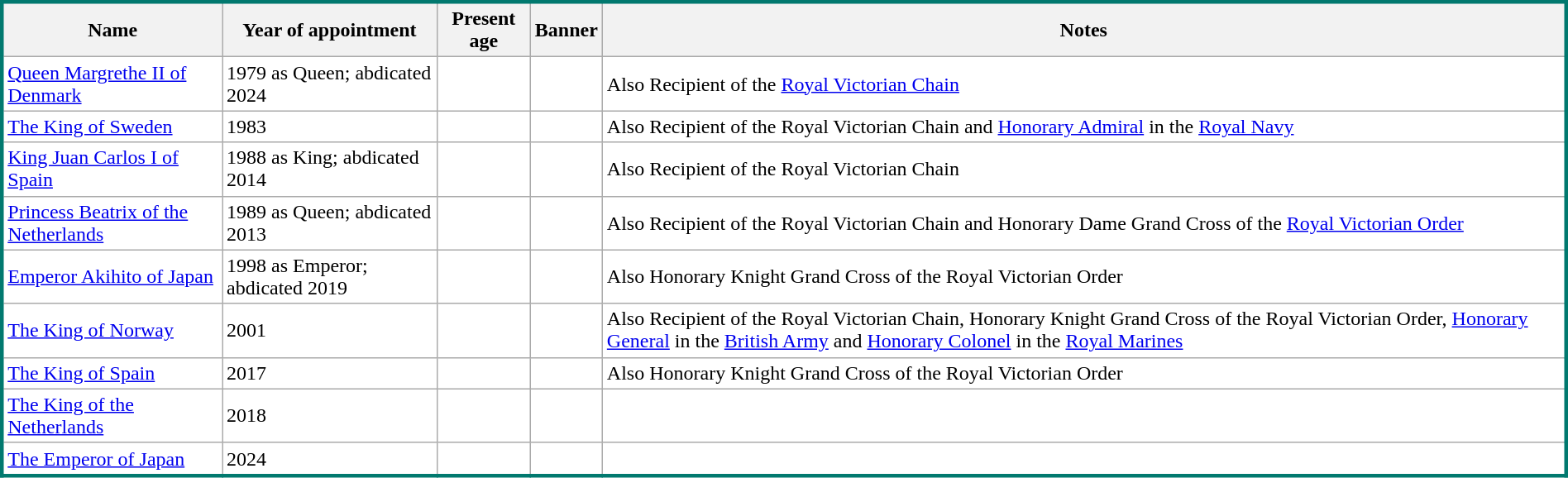<table class="wikitable" style="width:100%; background:white; border:#01796f solid;">
<tr>
<th>Name</th>
<th>Year of appointment</th>
<th>Present age</th>
<th>Banner</th>
<th>Notes</th>
</tr>
<tr>
<td><a href='#'>Queen Margrethe II of Denmark</a></td>
<td>1979 as Queen; abdicated 2024</td>
<td></td>
<td></td>
<td>Also Recipient of the <a href='#'>Royal Victorian Chain</a></td>
</tr>
<tr>
<td><a href='#'>The King of Sweden</a></td>
<td>1983</td>
<td></td>
<td></td>
<td>Also Recipient of the Royal Victorian Chain and <a href='#'>Honorary Admiral</a> in the <a href='#'>Royal Navy</a></td>
</tr>
<tr>
<td><a href='#'>King Juan Carlos I of Spain</a></td>
<td>1988 as King; abdicated 2014</td>
<td></td>
<td></td>
<td>Also Recipient of the Royal Victorian Chain</td>
</tr>
<tr>
<td><a href='#'>Princess Beatrix of the Netherlands</a></td>
<td>1989 as Queen; abdicated 2013</td>
<td></td>
<td></td>
<td>Also Recipient of the Royal Victorian Chain and Honorary Dame Grand Cross of the <a href='#'>Royal Victorian Order</a></td>
</tr>
<tr>
<td><a href='#'>Emperor Akihito of Japan</a></td>
<td>1998 as Emperor; abdicated 2019</td>
<td></td>
<td></td>
<td>Also Honorary Knight Grand Cross of the Royal Victorian Order</td>
</tr>
<tr>
<td><a href='#'>The King of Norway</a></td>
<td>2001</td>
<td></td>
<td></td>
<td>Also Recipient of the Royal Victorian Chain, Honorary Knight Grand Cross of the Royal Victorian Order, <a href='#'>Honorary General</a> in the <a href='#'>British Army</a> and <a href='#'>Honorary Colonel</a> in the <a href='#'>Royal Marines</a></td>
</tr>
<tr>
<td><a href='#'>The King of Spain</a></td>
<td>2017</td>
<td></td>
<td></td>
<td>Also Honorary Knight Grand Cross of the Royal Victorian Order</td>
</tr>
<tr>
<td><a href='#'>The King of the Netherlands</a></td>
<td>2018</td>
<td></td>
<td></td>
<td></td>
</tr>
<tr>
<td><a href='#'>The Emperor of Japan</a></td>
<td>2024</td>
<td></td>
<td></td>
<td></td>
</tr>
</table>
